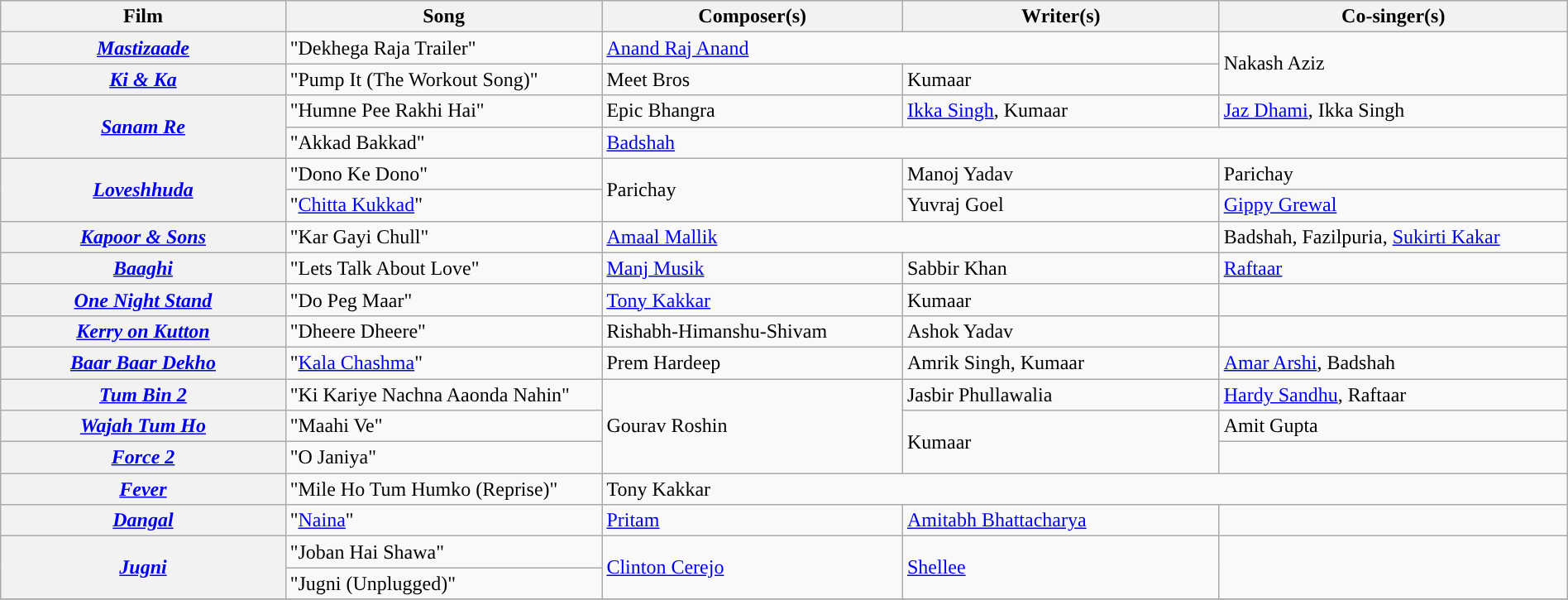<table class="wikitable plainrowheaders" width="100%">
<tr>
<th width=18%>Film</th>
<th width=20%>Song</th>
<th width=19%>Composer(s)</th>
<th width=20%>Writer(s)</th>
<th width=22%>Co-singer(s)</th>
</tr>
<tr>
<th scope=row><em><a href='#'>Mastizaade</a></em></th>
<td>"Dekhega Raja Trailer"</td>
<td colspan=2><a href='#'>Anand Raj Anand</a></td>
<td rowspan=2>Nakash Aziz</td>
</tr>
<tr>
<th scope=row><em><a href='#'>Ki & Ka</a></em></th>
<td>"Pump It (The Workout Song)"</td>
<td>Meet Bros</td>
<td>Kumaar</td>
</tr>
<tr>
<th scope=row rowspan=2><em><a href='#'>Sanam Re</a></em></th>
<td>"Humne Pee Rakhi Hai"</td>
<td>Epic Bhangra</td>
<td><a href='#'>Ikka Singh</a>, Kumaar</td>
<td><a href='#'>Jaz Dhami</a>, Ikka Singh</td>
</tr>
<tr>
<td>"Akkad Bakkad"</td>
<td colspan=3><a href='#'>Badshah</a></td>
</tr>
<tr>
<th scope=row rowspan=2><em><a href='#'>Loveshhuda</a></em></th>
<td>"Dono Ke Dono"</td>
<td rowspan="2">Parichay</td>
<td>Manoj Yadav</td>
<td>Parichay</td>
</tr>
<tr>
<td>"<a href='#'>Chitta Kukkad</a>"</td>
<td>Yuvraj Goel</td>
<td><a href='#'>Gippy Grewal</a></td>
</tr>
<tr>
<th scope=row><em><a href='#'>Kapoor & Sons</a></em></th>
<td>"Kar Gayi Chull"</td>
<td colspan=2><a href='#'>Amaal Mallik</a></td>
<td>Badshah, Fazilpuria, <a href='#'>Sukirti Kakar</a></td>
</tr>
<tr>
<th scope=row><em><a href='#'>Baaghi</a></em></th>
<td>"Lets Talk About Love"</td>
<td><a href='#'>Manj Musik</a></td>
<td>Sabbir Khan</td>
<td><a href='#'>Raftaar</a></td>
</tr>
<tr>
<th scope=row><em><a href='#'>One Night Stand</a></em></th>
<td>"Do Peg Maar"</td>
<td><a href='#'>Tony Kakkar</a></td>
<td>Kumaar</td>
<td></td>
</tr>
<tr>
<th scope=row><em><a href='#'>Kerry on Kutton</a></em></th>
<td>"Dheere Dheere"</td>
<td>Rishabh-Himanshu-Shivam</td>
<td>Ashok Yadav</td>
<td></td>
</tr>
<tr>
<th scope=row><em><a href='#'>Baar Baar Dekho</a></em></th>
<td>"<a href='#'>Kala Chashma</a>"</td>
<td>Prem Hardeep</td>
<td>Amrik Singh, Kumaar</td>
<td><a href='#'>Amar Arshi</a>, Badshah</td>
</tr>
<tr>
<th scope=row><em><a href='#'>Tum Bin 2</a></em></th>
<td>"Ki Kariye Nachna Aaonda Nahin"</td>
<td rowspan=3>Gourav Roshin</td>
<td>Jasbir Phullawalia</td>
<td><a href='#'>Hardy Sandhu</a>, Raftaar</td>
</tr>
<tr>
<th scope=row><em><a href='#'>Wajah Tum Ho</a></em></th>
<td>"Maahi Ve"</td>
<td rowspan=2>Kumaar</td>
<td>Amit Gupta</td>
</tr>
<tr>
<th scope=row><em><a href='#'>Force 2</a></em></th>
<td>"O Janiya"</td>
<td></td>
</tr>
<tr>
<th scope=row><em><a href='#'>Fever</a></em></th>
<td>"Mile Ho Tum Humko (Reprise)"</td>
<td colspan="3">Tony Kakkar</td>
</tr>
<tr>
<th scope=row><em><a href='#'>Dangal</a></em></th>
<td>"<a href='#'>Naina</a>"</td>
<td><a href='#'>Pritam</a></td>
<td><a href='#'>Amitabh Bhattacharya</a></td>
<td></td>
</tr>
<tr>
<th scope=row rowspan="2"><em><a href='#'>Jugni</a></em></th>
<td>"Joban Hai Shawa"</td>
<td rowspan="2"><a href='#'>Clinton Cerejo</a></td>
<td rowspan="2"><a href='#'>Shellee</a></td>
<td rowspan="2"></td>
</tr>
<tr>
<td>"Jugni (Unplugged)"</td>
</tr>
<tr>
</tr>
</table>
